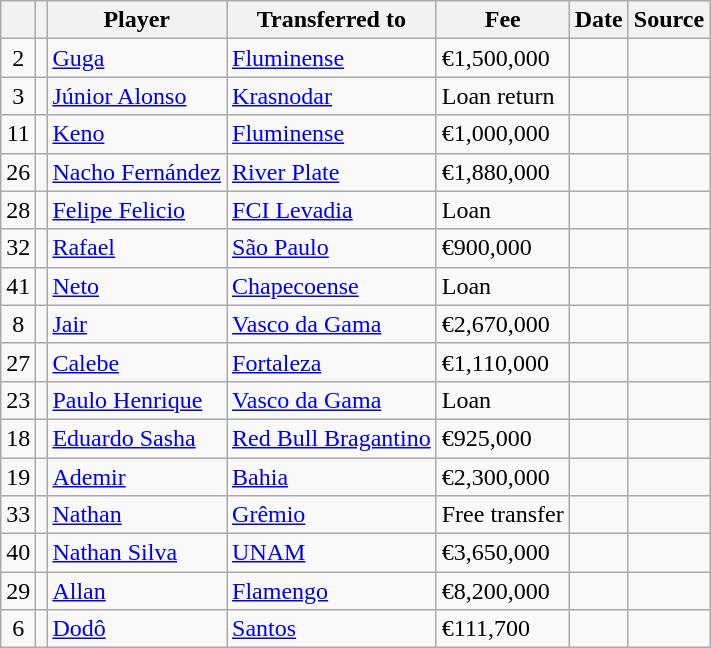<table class="wikitable plainrowheaders sortable">
<tr>
<th></th>
<th></th>
<th>Player</th>
<th>Transferred to</th>
<th>Fee</th>
<th>Date</th>
<th>Source</th>
</tr>
<tr>
<td align=center>2</td>
<td align=center></td>
<td> <a href='#'>Guga</a></td>
<td><a href='#'>Fluminense</a></td>
<td>€1,500,000</td>
<td></td>
<td align=center></td>
</tr>
<tr>
<td align=center>3</td>
<td align=center></td>
<td> <a href='#'>Júnior Alonso</a></td>
<td> <a href='#'>Krasnodar</a></td>
<td>Loan return</td>
<td></td>
<td align=center></td>
</tr>
<tr>
<td align=center>11</td>
<td align=center></td>
<td> <a href='#'>Keno</a></td>
<td><a href='#'>Fluminense</a></td>
<td>€1,000,000</td>
<td></td>
<td align=center></td>
</tr>
<tr>
<td align=center>26</td>
<td align=center></td>
<td> <a href='#'>Nacho Fernández</a></td>
<td> <a href='#'>River Plate</a></td>
<td>€1,880,000</td>
<td></td>
<td align=center></td>
</tr>
<tr>
<td align=center>28</td>
<td align=center></td>
<td> <a href='#'>Felipe Felicio</a></td>
<td> <a href='#'>FCI Levadia</a></td>
<td>Loan</td>
<td></td>
<td align=center></td>
</tr>
<tr>
<td align=center>32</td>
<td align=center></td>
<td> <a href='#'>Rafael</a></td>
<td><a href='#'>São Paulo</a></td>
<td>€900,000</td>
<td></td>
<td align=center></td>
</tr>
<tr>
<td align=center>41</td>
<td align=center></td>
<td> <a href='#'>Neto</a></td>
<td><a href='#'>Chapecoense</a></td>
<td>Loan</td>
<td></td>
<td align=center></td>
</tr>
<tr>
<td align=center>8</td>
<td align=center></td>
<td> <a href='#'>Jair</a></td>
<td><a href='#'>Vasco da Gama</a></td>
<td>€2,670,000</td>
<td></td>
<td align=center></td>
</tr>
<tr>
<td align=center>27</td>
<td align=center></td>
<td> <a href='#'>Calebe</a></td>
<td><a href='#'>Fortaleza</a></td>
<td>€1,110,000</td>
<td></td>
<td align=center></td>
</tr>
<tr>
<td align=center>23</td>
<td align=center></td>
<td> <a href='#'>Paulo Henrique</a></td>
<td><a href='#'>Vasco da Gama</a></td>
<td>Loan</td>
<td></td>
<td align=center></td>
</tr>
<tr>
<td align=center>18</td>
<td align=center></td>
<td> <a href='#'>Eduardo Sasha</a></td>
<td><a href='#'>Red Bull Bragantino</a></td>
<td>€925,000</td>
<td></td>
<td align=center></td>
</tr>
<tr>
<td align=center>19</td>
<td align=center></td>
<td> <a href='#'>Ademir</a></td>
<td><a href='#'>Bahia</a></td>
<td>€2,300,000</td>
<td></td>
<td align=center></td>
</tr>
<tr>
<td align=center>33</td>
<td align=center></td>
<td> <a href='#'>Nathan</a></td>
<td><a href='#'>Grêmio</a></td>
<td>Free transfer</td>
<td></td>
<td align=center></td>
</tr>
<tr>
<td align=center>40</td>
<td align=center></td>
<td> <a href='#'>Nathan Silva</a></td>
<td> <a href='#'>UNAM</a></td>
<td>€3,650,000</td>
<td></td>
<td align=center></td>
</tr>
<tr>
<td align=center>29</td>
<td align=center></td>
<td> <a href='#'>Allan</a></td>
<td><a href='#'>Flamengo</a></td>
<td>€8,200,000</td>
<td></td>
<td align=center></td>
</tr>
<tr>
<td align=center>6</td>
<td align=center></td>
<td> <a href='#'>Dodô</a></td>
<td><a href='#'>Santos</a></td>
<td>€111,700</td>
<td></td>
<td align=center></td>
</tr>
</table>
